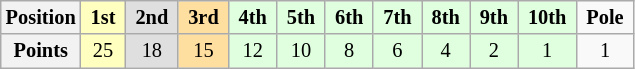<table class="wikitable" style="font-size:85%; text-align:center">
<tr>
<th>Position</th>
<td style="background:#FFFFBF;"> <strong>1st</strong> </td>
<td style="background:#DFDFDF;"> <strong>2nd</strong> </td>
<td style="background:#FFDF9F;"> <strong>3rd</strong> </td>
<td style="background:#DFFFDF;"> <strong>4th</strong> </td>
<td style="background:#DFFFDF;"> <strong>5th</strong> </td>
<td style="background:#DFFFDF;"> <strong>6th</strong> </td>
<td style="background:#DFFFDF;"> <strong>7th</strong> </td>
<td style="background:#DFFFDF;"> <strong>8th</strong> </td>
<td style="background:#DFFFDF;"> <strong>9th</strong> </td>
<td style="background:#DFFFDF;"> <strong>10th</strong> </td>
<td> <strong>Pole</strong> </td>
</tr>
<tr>
<th>Points</th>
<td style="background:#FFFFBF;">25</td>
<td style="background:#DFDFDF;">18</td>
<td style="background:#FFDF9F;">15</td>
<td style="background:#DFFFDF;">12</td>
<td style="background:#DFFFDF;">10</td>
<td style="background:#DFFFDF;">8</td>
<td style="background:#DFFFDF;">6</td>
<td style="background:#DFFFDF;">4</td>
<td style="background:#DFFFDF;">2</td>
<td style="background:#DFFFDF;">1</td>
<td>1</td>
</tr>
</table>
